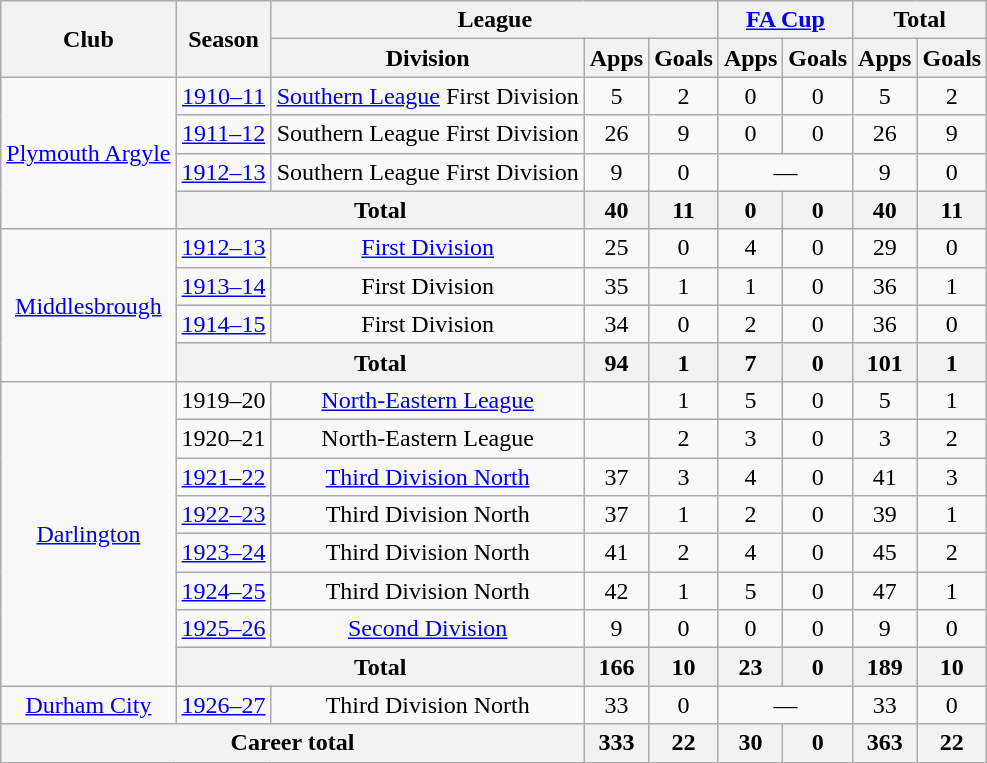<table class=wikitable style=text-align:center>
<tr>
<th rowspan=2>Club</th>
<th rowspan=2>Season</th>
<th colspan=3>League</th>
<th colspan=2><a href='#'>FA Cup</a></th>
<th colspan=2>Total</th>
</tr>
<tr>
<th>Division</th>
<th>Apps</th>
<th>Goals</th>
<th>Apps</th>
<th>Goals</th>
<th>Apps</th>
<th>Goals</th>
</tr>
<tr>
<td rowspan=4><a href='#'>Plymouth Argyle</a></td>
<td><a href='#'>1910–11</a></td>
<td><a href='#'>Southern League</a> First Division</td>
<td>5</td>
<td>2</td>
<td>0</td>
<td>0</td>
<td>5</td>
<td>2</td>
</tr>
<tr>
<td><a href='#'>1911–12</a></td>
<td>Southern League First Division</td>
<td>26</td>
<td>9</td>
<td>0</td>
<td>0</td>
<td>26</td>
<td>9</td>
</tr>
<tr>
<td><a href='#'>1912–13</a></td>
<td>Southern League First Division</td>
<td>9</td>
<td>0</td>
<td colspan=2>—</td>
<td>9</td>
<td>0</td>
</tr>
<tr>
<th colspan=2>Total</th>
<th>40</th>
<th>11</th>
<th>0</th>
<th>0</th>
<th>40</th>
<th>11</th>
</tr>
<tr>
<td rowspan=4><a href='#'>Middlesbrough</a></td>
<td><a href='#'>1912–13</a></td>
<td><a href='#'>First Division</a></td>
<td>25</td>
<td>0</td>
<td>4</td>
<td>0</td>
<td>29</td>
<td>0</td>
</tr>
<tr>
<td><a href='#'>1913–14</a></td>
<td>First Division</td>
<td>35</td>
<td>1</td>
<td>1</td>
<td>0</td>
<td>36</td>
<td>1</td>
</tr>
<tr>
<td><a href='#'>1914–15</a></td>
<td>First Division</td>
<td>34</td>
<td>0</td>
<td>2</td>
<td>0</td>
<td>36</td>
<td>0</td>
</tr>
<tr>
<th colspan=2>Total</th>
<th>94</th>
<th>1</th>
<th>7</th>
<th>0</th>
<th>101</th>
<th>1</th>
</tr>
<tr>
<td rowspan=8><a href='#'>Darlington</a></td>
<td>1919–20</td>
<td><a href='#'>North-Eastern League</a></td>
<td></td>
<td>1</td>
<td>5</td>
<td>0</td>
<td>5</td>
<td>1</td>
</tr>
<tr>
<td>1920–21</td>
<td>North-Eastern League</td>
<td></td>
<td>2</td>
<td>3</td>
<td>0</td>
<td>3</td>
<td>2</td>
</tr>
<tr>
<td><a href='#'>1921–22</a></td>
<td><a href='#'>Third Division North</a></td>
<td>37</td>
<td>3</td>
<td>4</td>
<td>0</td>
<td>41</td>
<td>3</td>
</tr>
<tr>
<td Third Division North><a href='#'>1922–23</a></td>
<td>Third Division North</td>
<td>37</td>
<td>1</td>
<td>2</td>
<td>0</td>
<td>39</td>
<td>1</td>
</tr>
<tr>
<td><a href='#'>1923–24</a></td>
<td>Third Division North</td>
<td>41</td>
<td>2</td>
<td>4</td>
<td>0</td>
<td>45</td>
<td>2</td>
</tr>
<tr>
<td><a href='#'>1924–25</a></td>
<td>Third Division North</td>
<td>42</td>
<td>1</td>
<td>5</td>
<td>0</td>
<td>47</td>
<td>1</td>
</tr>
<tr>
<td><a href='#'>1925–26</a></td>
<td><a href='#'>Second Division</a></td>
<td>9</td>
<td>0</td>
<td>0</td>
<td>0</td>
<td>9</td>
<td>0</td>
</tr>
<tr>
<th colspan=2>Total</th>
<th>166</th>
<th>10</th>
<th>23</th>
<th>0</th>
<th>189</th>
<th>10</th>
</tr>
<tr>
<td><a href='#'>Durham City</a></td>
<td><a href='#'>1926–27</a></td>
<td>Third Division North</td>
<td>33</td>
<td>0</td>
<td colspan=2>—</td>
<td>33</td>
<td>0</td>
</tr>
<tr>
<th colspan=3>Career total</th>
<th>333</th>
<th>22</th>
<th>30</th>
<th>0</th>
<th>363</th>
<th>22</th>
</tr>
</table>
